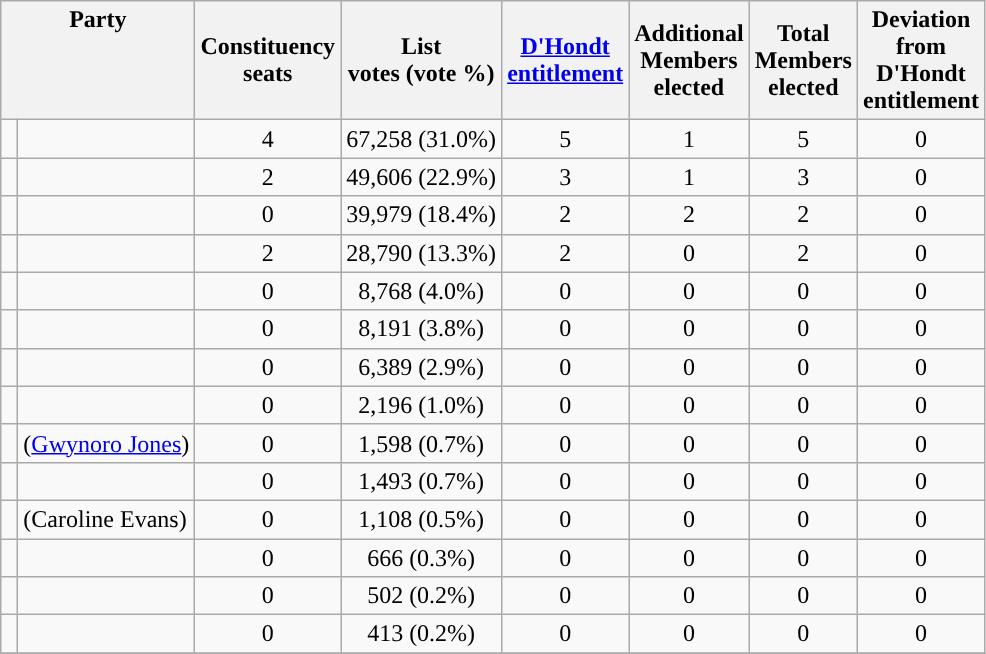<table class="wikitable" style="text-align:center">
<tr>
<th colspan="2" rowspan="1" align="center" valign="top">Party</th>
<th>Constituency<br>seats</th>
<th>List<br>votes (vote %)</th>
<th><a href='#'>D'Hondt<br>entitlement</a></th>
<th>Additional<br>Members<br>elected</th>
<th>Total<br>Members<br>elected</th>
<th>Deviation<br>from<br>D'Hondt<br>entitlement</th>
</tr>
<tr>
<td style="color:inherit;background-color:"></td>
<td style="text-align: left;" scope="row"><strong><a href='#'></a></strong></td>
<td>4</td>
<td>67,258  (31.0%)</td>
<td>5</td>
<td>1</td>
<td>5</td>
<td>0</td>
</tr>
<tr>
<td style="width: 4px"></td>
<td style="text-align: left;" scope="row"><strong><a href='#'></a></strong></td>
<td>2</td>
<td>49,606  (22.9%)</td>
<td>3</td>
<td>1</td>
<td>3</td>
<td>0</td>
</tr>
<tr>
<td style="width: 4px"></td>
<td style="text-align: left;" scope="row"><strong><a href='#'></a></strong></td>
<td>0</td>
<td>39,979  (18.4%)</td>
<td>2</td>
<td>2</td>
<td>2</td>
<td>0</td>
</tr>
<tr>
<td style="width: 4px"></td>
<td style="text-align: left;" scope="row"><strong><a href='#'></a></strong></td>
<td>2</td>
<td>28,790  (13.3%)</td>
<td>2</td>
<td>0</td>
<td>2</td>
<td>0</td>
</tr>
<tr>
<td style="width: 4px"></td>
<td style="text-align: left;" scope="row"><a href='#'></a></td>
<td>0</td>
<td>8,768  (4.0%)</td>
<td>0</td>
<td>0</td>
<td>0</td>
<td>0</td>
</tr>
<tr>
<td style="width: 4px"></td>
<td style="text-align: left;" scope="row"><a href='#'></a></td>
<td>0</td>
<td>8,191  (3.8%)</td>
<td>0</td>
<td>0</td>
<td>0</td>
<td>0</td>
</tr>
<tr>
<td style="width: 4px"></td>
<td style="text-align: left;" scope="row"><a href='#'></a></td>
<td>0</td>
<td>6,389  (2.9%)</td>
<td>0</td>
<td>0</td>
<td>0</td>
<td>0</td>
</tr>
<tr>
<td style="width: 4px"></td>
<td style="text-align: left;" scope="row"><a href='#'></a></td>
<td>0</td>
<td>2,196 (1.0%)</td>
<td>0</td>
<td>0</td>
<td>0</td>
<td>0</td>
</tr>
<tr>
<td style="width: 4px"></td>
<td style="text-align: left;" scope="row"><a href='#'></a> (<a href='#'>Gwynoro Jones</a>)</td>
<td>0</td>
<td>1,598 (0.7%)</td>
<td>0</td>
<td>0</td>
<td>0</td>
<td>0</td>
</tr>
<tr>
<td style="width: 4px"></td>
<td style="text-align: left;" scope="row"><a href='#'></a></td>
<td>0</td>
<td>1,493 (0.7%)</td>
<td>0</td>
<td>0</td>
<td>0</td>
<td>0</td>
</tr>
<tr>
<td style="width: 4px"></td>
<td style="text-align: left;" scope="row"><a href='#'></a> (Caroline Evans)</td>
<td>0</td>
<td>1,108 (0.5%)</td>
<td>0</td>
<td>0</td>
<td>0</td>
<td>0</td>
</tr>
<tr>
<td style="width: 4px"></td>
<td style="text-align: left;" scope="row"><a href='#'></a></td>
<td>0</td>
<td>666 (0.3%)</td>
<td>0</td>
<td>0</td>
<td>0</td>
<td>0</td>
</tr>
<tr>
<td style="width: 4px"></td>
<td style="text-align: left;" scope="row"><a href='#'></a></td>
<td>0</td>
<td>502 (0.2%)</td>
<td>0</td>
<td>0</td>
<td>0</td>
<td>0</td>
</tr>
<tr>
<td style="width: 4px"></td>
<td style="text-align: left;" scope="row"><a href='#'></a></td>
<td>0</td>
<td>413 (0.2%)</td>
<td>0</td>
<td>0</td>
<td>0</td>
<td>0</td>
</tr>
<tr>
</tr>
</table>
